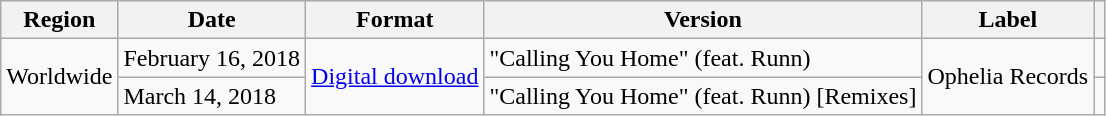<table class="wikitable plainrowheaders">
<tr>
<th>Region</th>
<th>Date</th>
<th>Format</th>
<th>Version</th>
<th>Label</th>
<th></th>
</tr>
<tr>
<td rowspan="2" scope="row">Worldwide</td>
<td>February 16, 2018</td>
<td rowspan="2"><a href='#'>Digital download</a></td>
<td>"Calling You Home" (feat. Runn)</td>
<td rowspan="2">Ophelia Records</td>
<td></td>
</tr>
<tr>
<td>March 14, 2018</td>
<td>"Calling You Home" (feat. Runn) [Remixes]</td>
<td></td>
</tr>
</table>
